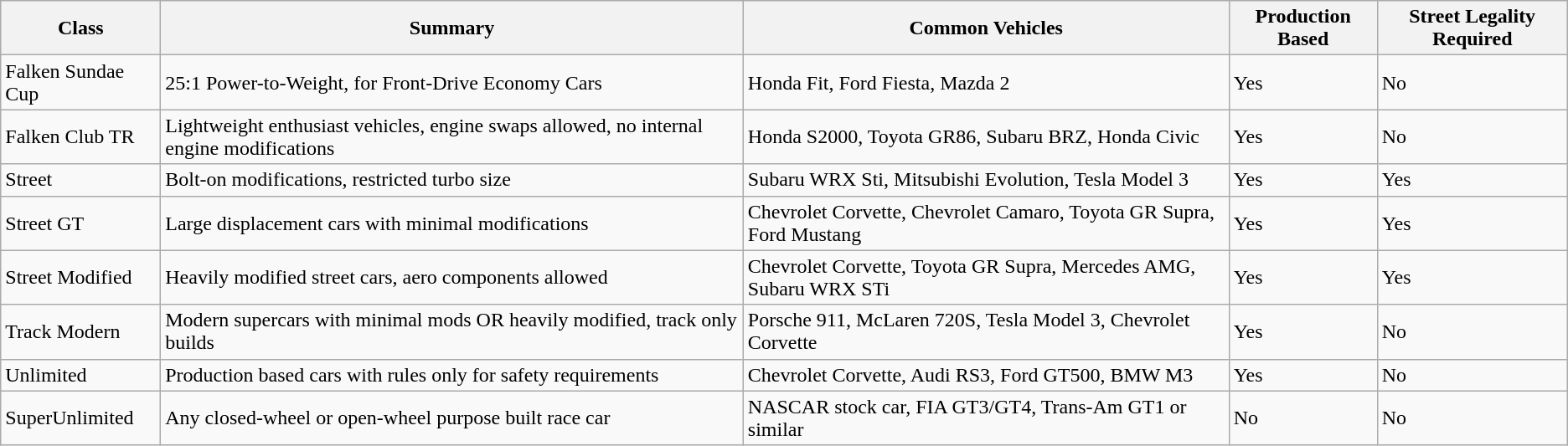<table class="wikitable">
<tr>
<th>Class</th>
<th>Summary</th>
<th>Common Vehicles</th>
<th>Production Based</th>
<th>Street Legality Required</th>
</tr>
<tr>
<td>Falken Sundae Cup</td>
<td>25:1 Power-to-Weight, for Front-Drive Economy Cars</td>
<td>Honda Fit, Ford Fiesta, Mazda 2</td>
<td>Yes</td>
<td>No</td>
</tr>
<tr>
<td>Falken Club TR</td>
<td>Lightweight enthusiast vehicles, engine swaps allowed, no internal engine modifications</td>
<td>Honda S2000, Toyota GR86, Subaru BRZ, Honda Civic</td>
<td>Yes</td>
<td>No</td>
</tr>
<tr>
<td>Street</td>
<td>Bolt-on modifications, restricted turbo size</td>
<td>Subaru WRX Sti, Mitsubishi Evolution, Tesla Model 3</td>
<td>Yes</td>
<td>Yes</td>
</tr>
<tr>
<td>Street GT</td>
<td>Large displacement cars with minimal modifications</td>
<td>Chevrolet Corvette, Chevrolet Camaro, Toyota GR Supra, Ford Mustang</td>
<td>Yes</td>
<td>Yes</td>
</tr>
<tr>
<td>Street Modified</td>
<td>Heavily modified street cars, aero components allowed</td>
<td>Chevrolet Corvette, Toyota GR Supra, Mercedes AMG, Subaru WRX STi</td>
<td>Yes</td>
<td>Yes</td>
</tr>
<tr>
<td>Track Modern</td>
<td>Modern supercars with minimal mods OR heavily modified, track only builds</td>
<td>Porsche 911, McLaren 720S, Tesla Model 3, Chevrolet Corvette</td>
<td>Yes</td>
<td>No</td>
</tr>
<tr>
<td>Unlimited</td>
<td>Production based cars with rules only for safety requirements</td>
<td>Chevrolet Corvette, Audi RS3, Ford GT500, BMW M3</td>
<td>Yes</td>
<td>No</td>
</tr>
<tr>
<td>SuperUnlimited</td>
<td>Any closed-wheel or open-wheel purpose built race car</td>
<td>NASCAR stock car, FIA GT3/GT4, Trans-Am GT1 or similar</td>
<td>No</td>
<td>No</td>
</tr>
</table>
